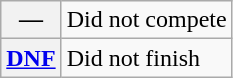<table class="wikitable">
<tr>
<th scope="row">—</th>
<td>Did not compete</td>
</tr>
<tr>
<th scope="row"><a href='#'>DNF</a></th>
<td>Did not finish</td>
</tr>
</table>
